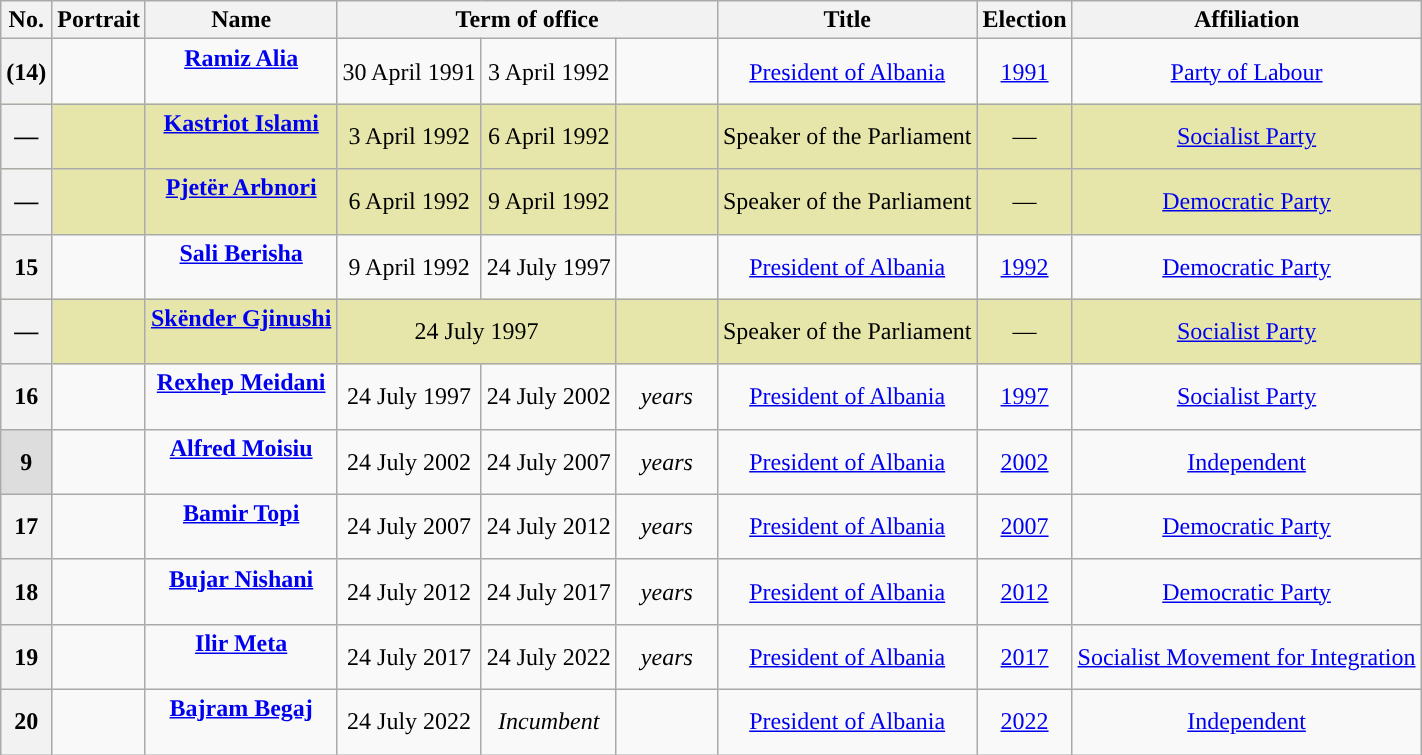<table class="wikitable" style="text-align:center;">
<tr>
<th>No.</th>
<th>Portrait</th>
<th>Name</th>
<th colspan="3">Term of office</th>
<th>Title</th>
<th>Election</th>
<th>Affiliation</th>
</tr>
<tr>
<th style="background:">(14)</th>
<td></td>
<td><strong><a href='#'>Ramiz Alia</a></strong><br><br></td>
<td>30 April 1991</td>
<td>3 April 1992</td>
<td width="60px"><em></em></td>
<td><a href='#'>President of Albania</a></td>
<td><a href='#'>1991</a></td>
<td><a href='#'>Party of Labour</a></td>
</tr>
<tr style="background:#e6e6aa;">
<th style="background:">―</th>
<td></td>
<td><strong><a href='#'>Kastriot Islami</a></strong><br><br></td>
<td>3 April 1992</td>
<td>6 April 1992</td>
<td><em></em></td>
<td>Speaker of the Parliament</td>
<td>―</td>
<td><a href='#'>Socialist Party</a></td>
</tr>
<tr style="background:#e6e6aa;">
<th style="background:">―</th>
<td></td>
<td><strong><a href='#'>Pjetër Arbnori</a></strong><br><br></td>
<td>6 April 1992</td>
<td>9 April 1992</td>
<td><em></em></td>
<td>Speaker of the Parliament</td>
<td>―</td>
<td><a href='#'>Democratic Party</a></td>
</tr>
<tr>
<th style="background:">15</th>
<td></td>
<td><strong><a href='#'>Sali Berisha</a></strong><br><br></td>
<td>9 April 1992</td>
<td>24 July 1997</td>
<td><em></em></td>
<td><a href='#'>President of Albania</a></td>
<td><a href='#'>1992</a></td>
<td><a href='#'>Democratic Party</a></td>
</tr>
<tr style="background:#e6e6aa;">
<th style="background:">―</th>
<td></td>
<td><strong><a href='#'>Skënder Gjinushi</a></strong><br><br></td>
<td colspan="2">24 July 1997</td>
<td><em></em></td>
<td>Speaker of the Parliament</td>
<td>―</td>
<td><a href='#'>Socialist Party</a></td>
</tr>
<tr>
<th style="background:">16</th>
<td></td>
<td><strong><a href='#'>Rexhep Meidani</a></strong><br><br></td>
<td>24 July 1997</td>
<td>24 July 2002</td>
<td><em> years</em></td>
<td><a href='#'>President of Albania</a></td>
<td><a href='#'>1997</a></td>
<td><a href='#'>Socialist Party</a></td>
</tr>
<tr>
<th style="background:#DDDDDD; ">9</th>
<td></td>
<td><strong><a href='#'>Alfred Moisiu</a></strong><br><br></td>
<td>24 July 2002</td>
<td>24 July 2007</td>
<td><em> years</em></td>
<td><a href='#'>President of Albania</a></td>
<td><a href='#'>2002</a></td>
<td><a href='#'>Independent</a></td>
</tr>
<tr>
<th style="background:">17</th>
<td></td>
<td><strong><a href='#'>Bamir Topi</a></strong><br><br></td>
<td>24 July 2007</td>
<td>24 July 2012</td>
<td><em> years</em></td>
<td><a href='#'>President of Albania</a></td>
<td><a href='#'>2007</a></td>
<td><a href='#'>Democratic Party</a></td>
</tr>
<tr>
<th style="background:">18</th>
<td></td>
<td><strong><a href='#'>Bujar Nishani</a></strong><br><br></td>
<td>24 July 2012</td>
<td>24 July 2017</td>
<td><em> years</em></td>
<td><a href='#'>President of Albania</a></td>
<td><a href='#'>2012</a></td>
<td><a href='#'>Democratic Party</a></td>
</tr>
<tr>
<th style="background:">19</th>
<td></td>
<td><strong><a href='#'>Ilir Meta</a></strong><br><br></td>
<td>24 July 2017</td>
<td>24 July 2022</td>
<td><em> years</em></td>
<td><a href='#'>President of Albania</a></td>
<td><a href='#'>2017</a></td>
<td><a href='#'>Socialist Movement for Integration</a></td>
</tr>
<tr>
<th style="background:">20</th>
<td></td>
<td><strong><a href='#'>Bajram Begaj</a></strong><br><em></em><br></td>
<td>24 July 2022</td>
<td><em>Incumbent</em></td>
<td><em></em></td>
<td><a href='#'>President of Albania</a></td>
<td><a href='#'>2022</a></td>
<td><a href='#'>Independent</a></td>
</tr>
</table>
